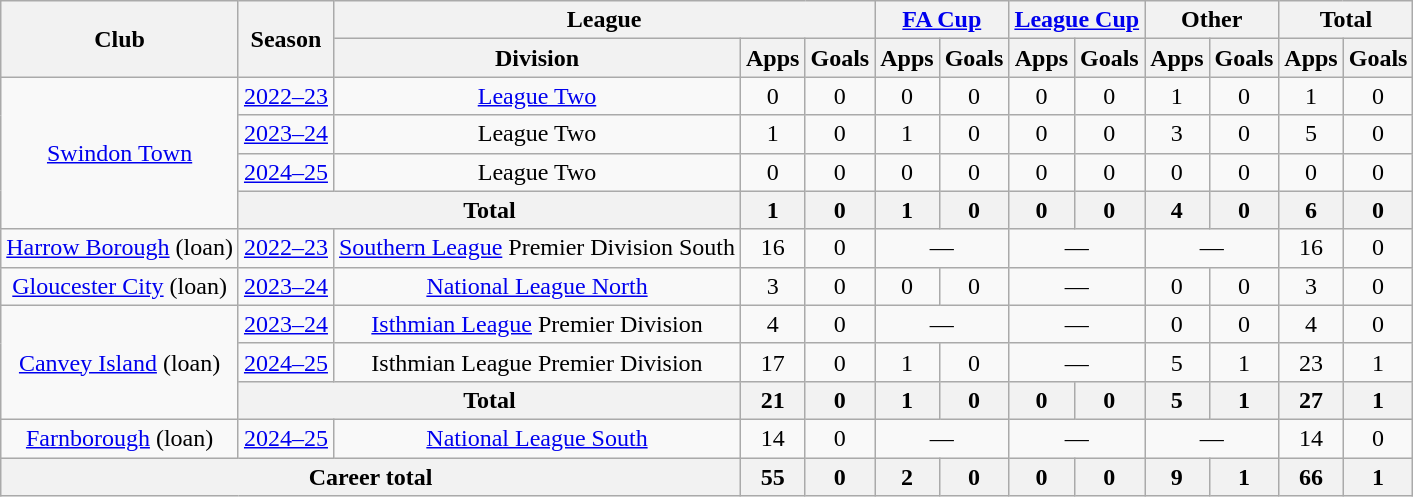<table class="wikitable" style="text-align:center">
<tr>
<th rowspan="2">Club</th>
<th rowspan="2">Season</th>
<th colspan="3">League</th>
<th colspan="2"><a href='#'>FA Cup</a></th>
<th colspan="2"><a href='#'>League Cup</a></th>
<th colspan="2">Other</th>
<th colspan="2">Total</th>
</tr>
<tr>
<th>Division</th>
<th>Apps</th>
<th>Goals</th>
<th>Apps</th>
<th>Goals</th>
<th>Apps</th>
<th>Goals</th>
<th>Apps</th>
<th>Goals</th>
<th>Apps</th>
<th>Goals</th>
</tr>
<tr>
<td rowspan="4"><a href='#'>Swindon Town</a></td>
<td><a href='#'>2022–23</a></td>
<td><a href='#'>League Two</a></td>
<td>0</td>
<td>0</td>
<td>0</td>
<td>0</td>
<td>0</td>
<td>0</td>
<td>1</td>
<td>0</td>
<td>1</td>
<td>0</td>
</tr>
<tr>
<td><a href='#'>2023–24</a></td>
<td>League Two</td>
<td>1</td>
<td>0</td>
<td>1</td>
<td>0</td>
<td>0</td>
<td>0</td>
<td>3</td>
<td>0</td>
<td>5</td>
<td>0</td>
</tr>
<tr>
<td><a href='#'>2024–25</a></td>
<td>League Two</td>
<td>0</td>
<td>0</td>
<td>0</td>
<td>0</td>
<td>0</td>
<td>0</td>
<td>0</td>
<td>0</td>
<td>0</td>
<td>0</td>
</tr>
<tr>
<th colspan=2>Total</th>
<th>1</th>
<th>0</th>
<th>1</th>
<th>0</th>
<th>0</th>
<th>0</th>
<th>4</th>
<th>0</th>
<th>6</th>
<th>0</th>
</tr>
<tr>
<td><a href='#'>Harrow Borough</a> (loan)</td>
<td><a href='#'>2022–23</a></td>
<td><a href='#'>Southern League</a> Premier Division South</td>
<td>16</td>
<td>0</td>
<td colspan="2">—</td>
<td colspan="2">—</td>
<td colspan="2">—</td>
<td>16</td>
<td>0</td>
</tr>
<tr>
<td><a href='#'>Gloucester City</a> (loan)</td>
<td><a href='#'>2023–24</a></td>
<td><a href='#'>National League North</a></td>
<td>3</td>
<td>0</td>
<td>0</td>
<td>0</td>
<td colspan="2">—</td>
<td>0</td>
<td>0</td>
<td>3</td>
<td>0</td>
</tr>
<tr>
<td rowspan="3"><a href='#'>Canvey Island</a> (loan)</td>
<td><a href='#'>2023–24</a></td>
<td><a href='#'>Isthmian League</a> Premier Division</td>
<td>4</td>
<td>0</td>
<td colspan="2">—</td>
<td colspan="2">—</td>
<td>0</td>
<td>0</td>
<td>4</td>
<td>0</td>
</tr>
<tr>
<td><a href='#'>2024–25</a></td>
<td>Isthmian League Premier Division</td>
<td>17</td>
<td>0</td>
<td>1</td>
<td>0</td>
<td colspan="2">—</td>
<td>5</td>
<td>1</td>
<td>23</td>
<td>1</td>
</tr>
<tr>
<th colspan="2">Total</th>
<th>21</th>
<th>0</th>
<th>1</th>
<th>0</th>
<th>0</th>
<th>0</th>
<th>5</th>
<th>1</th>
<th>27</th>
<th>1</th>
</tr>
<tr>
<td><a href='#'>Farnborough</a> (loan)</td>
<td><a href='#'>2024–25</a></td>
<td><a href='#'>National League South</a></td>
<td>14</td>
<td>0</td>
<td colspan="2">—</td>
<td colspan="2">—</td>
<td colspan="2">—</td>
<td>14</td>
<td>0</td>
</tr>
<tr>
<th colspan=3>Career total</th>
<th>55</th>
<th>0</th>
<th>2</th>
<th>0</th>
<th>0</th>
<th>0</th>
<th>9</th>
<th>1</th>
<th>66</th>
<th>1</th>
</tr>
</table>
